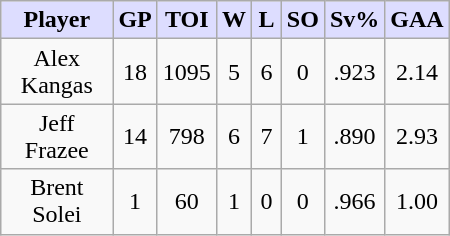<table class="wikitable" style="width:300px;">
<tr>
<th style="background:#ddf; width:40%;">Player</th>
<th style="background:#ddf; width:8%;">GP</th>
<th style="background:#ddf; width:8%;">TOI</th>
<th style="background:#ddf; width:8%;">W</th>
<th style="background:#ddf; width:8%;">L</th>
<th style="background:#ddf; width:9%;">SO</th>
<th style="background:#ddf; width:9%;">Sv%</th>
<th style="background:#ddf; width:9%;">GAA</th>
</tr>
<tr style="text-align:center;">
<td>Alex Kangas</td>
<td>18</td>
<td>1095</td>
<td>5</td>
<td>6</td>
<td>0</td>
<td>.923</td>
<td>2.14</td>
</tr>
<tr style="text-align:center;">
<td>Jeff Frazee</td>
<td>14</td>
<td>798</td>
<td>6</td>
<td>7</td>
<td>1</td>
<td>.890</td>
<td>2.93</td>
</tr>
<tr style="text-align:center;">
<td>Brent Solei</td>
<td>1</td>
<td>60</td>
<td>1</td>
<td>0</td>
<td>0</td>
<td>.966</td>
<td>1.00</td>
</tr>
</table>
